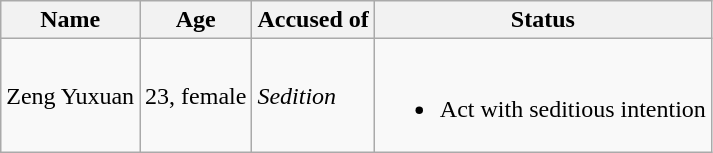<table class="wikitable">
<tr>
<th>Name</th>
<th>Age</th>
<th>Accused of</th>
<th>Status</th>
</tr>
<tr>
<td>Zeng Yuxuan</td>
<td>23, female</td>
<td><em>Sedition</em></td>
<td><br><ul><li>Act with seditious intention</li></ul></td>
</tr>
</table>
